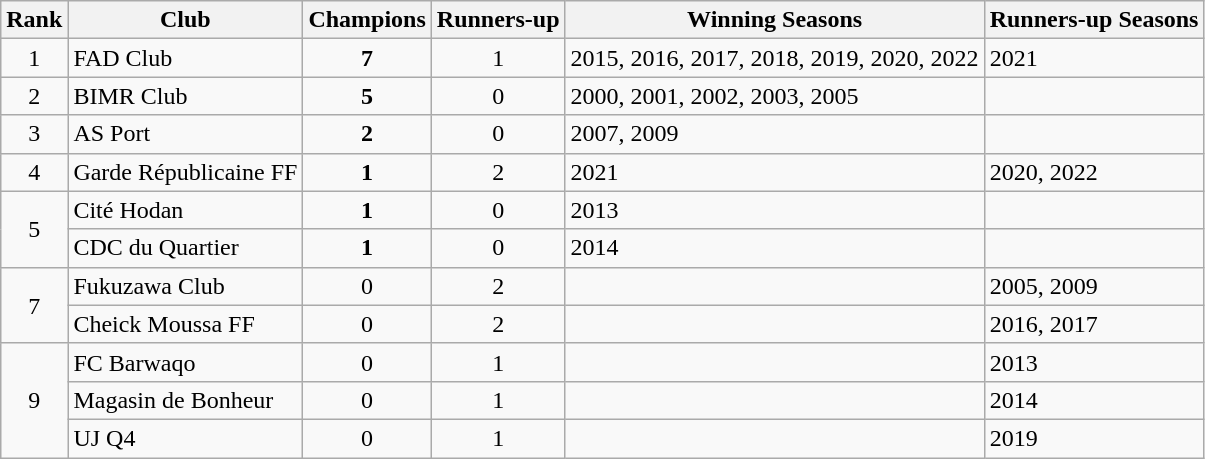<table class="wikitable">
<tr>
<th>Rank</th>
<th>Club</th>
<th>Champions</th>
<th>Runners-up</th>
<th>Winning Seasons</th>
<th>Runners-up Seasons</th>
</tr>
<tr>
<td align=center>1</td>
<td>FAD Club</td>
<td align=center><strong>7</strong></td>
<td align=center>1</td>
<td>2015, 2016, 2017, 2018, 2019, 2020, 2022</td>
<td>2021</td>
</tr>
<tr>
<td align=center>2</td>
<td>BIMR Club</td>
<td align=center><strong>5</strong></td>
<td align=center>0</td>
<td>2000, 2001, 2002, 2003, 2005</td>
<td></td>
</tr>
<tr>
<td align=center>3</td>
<td>AS Port</td>
<td align=center><strong>2</strong></td>
<td align=center>0</td>
<td>2007, 2009</td>
<td></td>
</tr>
<tr>
<td align=center>4</td>
<td>Garde Républicaine FF</td>
<td align=center><strong>1</strong></td>
<td align=center>2</td>
<td>2021</td>
<td>2020, 2022</td>
</tr>
<tr>
<td align=center rowspan=2>5</td>
<td>Cité Hodan</td>
<td align=center><strong>1</strong></td>
<td align=center>0</td>
<td>2013</td>
<td></td>
</tr>
<tr>
<td>CDC du Quartier</td>
<td align=center><strong>1</strong></td>
<td align=center>0</td>
<td>2014</td>
<td></td>
</tr>
<tr>
<td align=center rowspan=2>7</td>
<td>Fukuzawa Club</td>
<td align=center>0</td>
<td align=center>2</td>
<td></td>
<td>2005, 2009</td>
</tr>
<tr>
<td>Cheick Moussa FF</td>
<td align=center>0</td>
<td align=center>2</td>
<td></td>
<td>2016, 2017</td>
</tr>
<tr>
<td align=center rowspan=3>9</td>
<td>FC Barwaqo</td>
<td align=center>0</td>
<td align=center>1</td>
<td></td>
<td>2013</td>
</tr>
<tr>
<td>Magasin de Bonheur</td>
<td align=center>0</td>
<td align=center>1</td>
<td></td>
<td>2014</td>
</tr>
<tr>
<td>UJ Q4</td>
<td align=center>0</td>
<td align=center>1</td>
<td></td>
<td>2019</td>
</tr>
</table>
